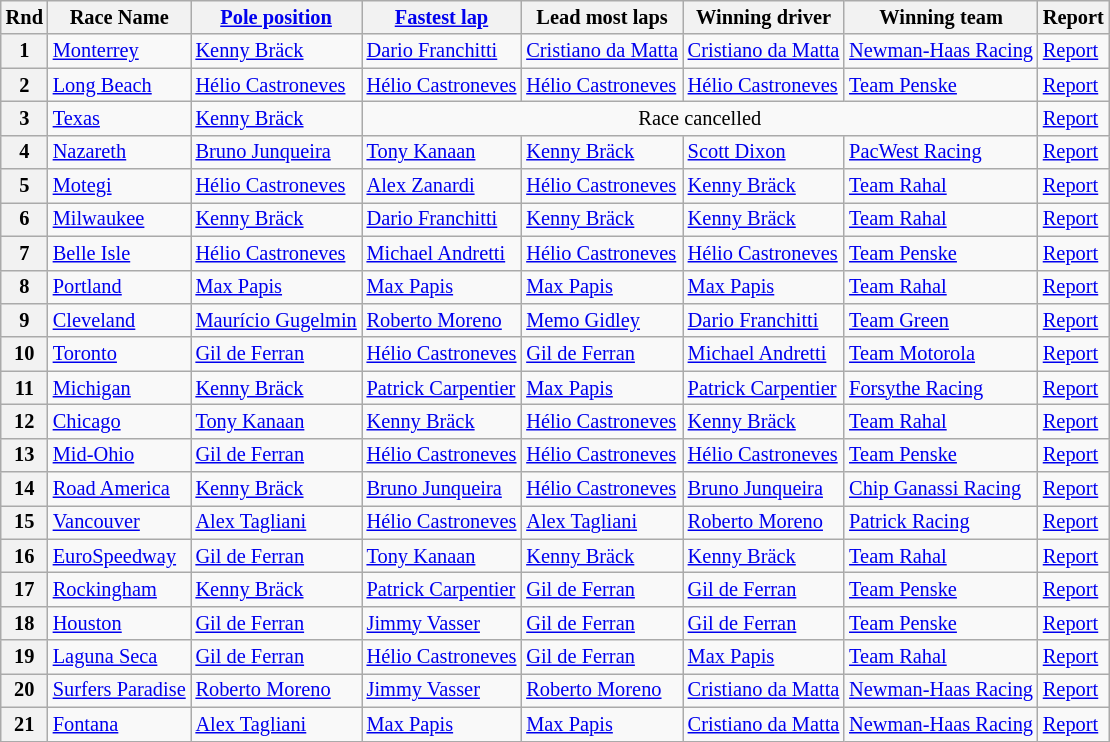<table class="wikitable" style="font-size: 85%;">
<tr>
<th>Rnd</th>
<th>Race Name</th>
<th><a href='#'>Pole position</a></th>
<th><a href='#'>Fastest lap</a></th>
<th>Lead most laps</th>
<th>Winning driver</th>
<th>Winning team</th>
<th>Report</th>
</tr>
<tr>
<th>1</th>
<td> <a href='#'>Monterrey</a></td>
<td> <a href='#'>Kenny Bräck</a></td>
<td> <a href='#'>Dario Franchitti</a></td>
<td> <a href='#'>Cristiano da Matta</a></td>
<td> <a href='#'>Cristiano da Matta</a></td>
<td nowrap><a href='#'>Newman-Haas Racing</a></td>
<td><a href='#'>Report</a></td>
</tr>
<tr>
<th>2</th>
<td> <a href='#'>Long Beach</a></td>
<td nowrap> <a href='#'>Hélio Castroneves</a></td>
<td nowrap> <a href='#'>Hélio Castroneves</a></td>
<td nowrap> <a href='#'>Hélio Castroneves</a></td>
<td nowrap> <a href='#'>Hélio Castroneves</a></td>
<td><a href='#'>Team Penske</a></td>
<td><a href='#'>Report</a></td>
</tr>
<tr>
<th>3</th>
<td> <a href='#'>Texas</a></td>
<td> <a href='#'>Kenny Bräck</a></td>
<td colspan=4 align=center>Race cancelled</td>
<td><a href='#'>Report</a></td>
</tr>
<tr>
<th>4</th>
<td> <a href='#'>Nazareth</a></td>
<td> <a href='#'>Bruno Junqueira</a> </td>
<td> <a href='#'>Tony Kanaan</a></td>
<td> <a href='#'>Kenny Bräck</a></td>
<td> <a href='#'>Scott Dixon</a> </td>
<td><a href='#'>PacWest Racing</a></td>
<td><a href='#'>Report</a></td>
</tr>
<tr>
<th>5</th>
<td> <a href='#'>Motegi</a></td>
<td> <a href='#'>Hélio Castroneves</a></td>
<td> <a href='#'>Alex Zanardi</a></td>
<td> <a href='#'>Hélio Castroneves</a></td>
<td> <a href='#'>Kenny Bräck</a></td>
<td><a href='#'>Team Rahal</a></td>
<td><a href='#'>Report</a></td>
</tr>
<tr>
<th>6</th>
<td> <a href='#'>Milwaukee</a></td>
<td> <a href='#'>Kenny Bräck</a></td>
<td> <a href='#'>Dario Franchitti</a></td>
<td> <a href='#'>Kenny Bräck</a></td>
<td> <a href='#'>Kenny Bräck</a></td>
<td><a href='#'>Team Rahal</a></td>
<td><a href='#'>Report</a></td>
</tr>
<tr>
<th>7</th>
<td> <a href='#'>Belle Isle</a></td>
<td> <a href='#'>Hélio Castroneves</a></td>
<td> <a href='#'>Michael Andretti</a></td>
<td> <a href='#'>Hélio Castroneves</a></td>
<td> <a href='#'>Hélio Castroneves</a></td>
<td><a href='#'>Team Penske</a></td>
<td><a href='#'>Report</a></td>
</tr>
<tr>
<th>8</th>
<td> <a href='#'>Portland</a></td>
<td> <a href='#'>Max Papis</a></td>
<td> <a href='#'>Max Papis</a></td>
<td> <a href='#'>Max Papis</a></td>
<td> <a href='#'>Max Papis</a></td>
<td><a href='#'>Team Rahal</a></td>
<td><a href='#'>Report</a></td>
</tr>
<tr>
<th>9</th>
<td> <a href='#'>Cleveland</a></td>
<td> <a href='#'>Maurício Gugelmin</a></td>
<td> <a href='#'>Roberto Moreno</a></td>
<td> <a href='#'>Memo Gidley</a></td>
<td> <a href='#'>Dario Franchitti</a></td>
<td><a href='#'>Team Green</a></td>
<td><a href='#'>Report</a></td>
</tr>
<tr>
<th>10</th>
<td> <a href='#'>Toronto</a></td>
<td> <a href='#'>Gil de Ferran</a></td>
<td> <a href='#'>Hélio Castroneves</a></td>
<td> <a href='#'>Gil de Ferran</a></td>
<td> <a href='#'>Michael Andretti</a></td>
<td><a href='#'>Team Motorola</a></td>
<td><a href='#'>Report</a></td>
</tr>
<tr>
<th>11</th>
<td> <a href='#'>Michigan</a></td>
<td> <a href='#'>Kenny Bräck</a></td>
<td> <a href='#'>Patrick Carpentier</a></td>
<td> <a href='#'>Max Papis</a></td>
<td> <a href='#'>Patrick Carpentier</a></td>
<td><a href='#'>Forsythe Racing</a></td>
<td><a href='#'>Report</a></td>
</tr>
<tr>
<th>12</th>
<td> <a href='#'>Chicago</a></td>
<td> <a href='#'>Tony Kanaan</a></td>
<td> <a href='#'>Kenny Bräck</a></td>
<td> <a href='#'>Hélio Castroneves</a></td>
<td> <a href='#'>Kenny Bräck</a></td>
<td><a href='#'>Team Rahal</a></td>
<td><a href='#'>Report</a></td>
</tr>
<tr>
<th>13</th>
<td> <a href='#'>Mid-Ohio</a></td>
<td> <a href='#'>Gil de Ferran</a></td>
<td> <a href='#'>Hélio Castroneves</a></td>
<td> <a href='#'>Hélio Castroneves</a></td>
<td> <a href='#'>Hélio Castroneves</a></td>
<td><a href='#'>Team Penske</a></td>
<td><a href='#'>Report</a></td>
</tr>
<tr>
<th>14</th>
<td> <a href='#'>Road America</a></td>
<td> <a href='#'>Kenny Bräck</a></td>
<td> <a href='#'>Bruno Junqueira</a> </td>
<td> <a href='#'>Hélio Castroneves</a></td>
<td> <a href='#'>Bruno Junqueira</a> </td>
<td><a href='#'>Chip Ganassi Racing</a></td>
<td><a href='#'>Report</a></td>
</tr>
<tr>
<th>15</th>
<td> <a href='#'>Vancouver</a></td>
<td> <a href='#'>Alex Tagliani</a></td>
<td> <a href='#'>Hélio Castroneves</a></td>
<td> <a href='#'>Alex Tagliani</a></td>
<td> <a href='#'>Roberto Moreno</a></td>
<td><a href='#'>Patrick Racing</a></td>
<td><a href='#'>Report</a></td>
</tr>
<tr>
<th>16</th>
<td> <a href='#'>EuroSpeedway</a></td>
<td> <a href='#'>Gil de Ferran</a></td>
<td> <a href='#'>Tony Kanaan</a></td>
<td> <a href='#'>Kenny Bräck</a></td>
<td> <a href='#'>Kenny Bräck</a></td>
<td><a href='#'>Team Rahal</a></td>
<td><a href='#'>Report</a></td>
</tr>
<tr>
<th>17</th>
<td> <a href='#'>Rockingham</a></td>
<td> <a href='#'>Kenny Bräck</a></td>
<td> <a href='#'>Patrick Carpentier</a></td>
<td> <a href='#'>Gil de Ferran</a></td>
<td> <a href='#'>Gil de Ferran</a></td>
<td><a href='#'>Team Penske</a></td>
<td><a href='#'>Report</a></td>
</tr>
<tr>
<th>18</th>
<td> <a href='#'>Houston</a></td>
<td> <a href='#'>Gil de Ferran</a></td>
<td> <a href='#'>Jimmy Vasser</a></td>
<td> <a href='#'>Gil de Ferran</a></td>
<td> <a href='#'>Gil de Ferran</a></td>
<td><a href='#'>Team Penske</a></td>
<td><a href='#'>Report</a></td>
</tr>
<tr>
<th>19</th>
<td> <a href='#'>Laguna Seca</a></td>
<td> <a href='#'>Gil de Ferran</a></td>
<td> <a href='#'>Hélio Castroneves</a></td>
<td> <a href='#'>Gil de Ferran</a></td>
<td> <a href='#'>Max Papis</a></td>
<td><a href='#'>Team Rahal</a></td>
<td><a href='#'>Report</a></td>
</tr>
<tr>
<th>20</th>
<td nowrap> <a href='#'>Surfers Paradise</a></td>
<td> <a href='#'>Roberto Moreno</a></td>
<td> <a href='#'>Jimmy Vasser</a></td>
<td> <a href='#'>Roberto Moreno</a></td>
<td> <a href='#'>Cristiano da Matta</a></td>
<td><a href='#'>Newman-Haas Racing</a></td>
<td><a href='#'>Report</a></td>
</tr>
<tr>
<th>21</th>
<td> <a href='#'>Fontana</a></td>
<td> <a href='#'>Alex Tagliani</a></td>
<td> <a href='#'>Max Papis</a></td>
<td> <a href='#'>Max Papis</a></td>
<td> <a href='#'>Cristiano da Matta</a></td>
<td><a href='#'>Newman-Haas Racing</a></td>
<td><a href='#'>Report</a></td>
</tr>
</table>
